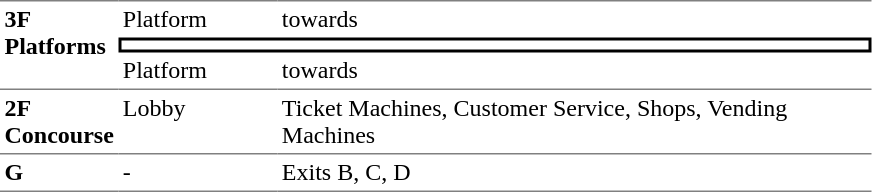<table table border=0 cellspacing=0 cellpadding=3>
<tr>
<td style="border-top:solid 1px gray;" rowspan=3 valign=top><strong>3F<br>Platforms</strong></td>
<td style="border-top:solid 1px gray;" valign=top>Platform</td>
<td style="border-top:solid 1px gray;" valign=top>  towards  </td>
</tr>
<tr>
<td style="border-right:solid 2px black;border-left:solid 2px black;border-top:solid 2px black;border-bottom:solid 2px black;text-align:center;" colspan=2></td>
</tr>
<tr>
<td>Platform</td>
<td>  towards   </td>
</tr>
<tr>
<td style="border-bottom:solid 1px gray; border-top:solid 1px gray;" valign=top width=50><strong>2F<br>Concourse</strong></td>
<td style="border-bottom:solid 1px gray; border-top:solid 1px gray;" valign=top width=100>Lobby</td>
<td style="border-bottom:solid 1px gray; border-top:solid 1px gray;" valign=top width=390>Ticket Machines, Customer Service, Shops, Vending Machines</td>
</tr>
<tr>
<td style="border-bottom:solid 1px gray;" width=50 valign=top><strong>G</strong></td>
<td style="border-bottom:solid 1px gray;" width=100 valign=top>-</td>
<td style="border-bottom:solid 1px gray;" width=390 valign=top>Exits B, C, D</td>
</tr>
</table>
